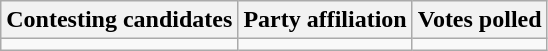<table class="wikitable sortable">
<tr Muhammad Ali Azziz PTI - Winner>
<th>Contesting candidates</th>
<th>Party affiliation</th>
<th>Votes polled</th>
</tr>
<tr Muhammad Ali Azziz PTI - Winner>
<td></td>
<td></td>
<td></td>
</tr>
</table>
